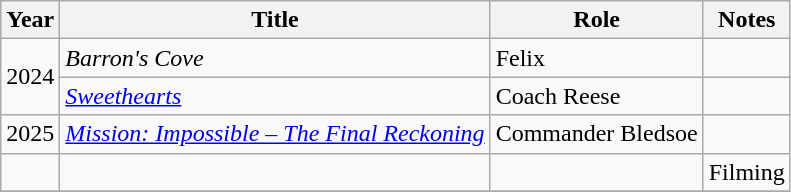<table class="wikitable sortable">
<tr>
<th>Year</th>
<th>Title</th>
<th>Role</th>
<th class="unsortable">Notes</th>
</tr>
<tr>
<td rowspan=2>2024</td>
<td><em>Barron's Cove</em></td>
<td>Felix</td>
<td></td>
</tr>
<tr>
<td><em><a href='#'>Sweethearts</a></em></td>
<td>Coach Reese</td>
<td></td>
</tr>
<tr>
<td>2025</td>
<td><em><a href='#'>Mission: Impossible – The Final Reckoning</a></em></td>
<td>Commander Bledsoe</td>
<td></td>
</tr>
<tr>
<td></td>
<td></td>
<td></td>
<td>Filming</td>
</tr>
<tr>
</tr>
</table>
